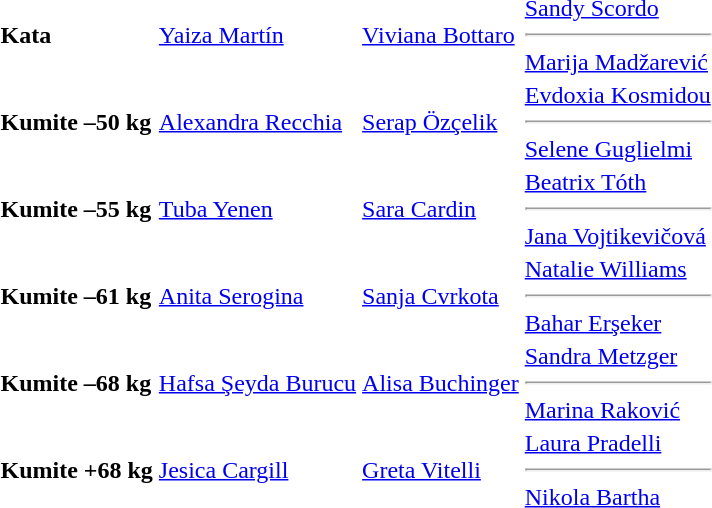<table>
<tr>
<td><strong>Kata</strong></td>
<td> <a href='#'>Yaiza Martín</a></td>
<td> <a href='#'>Viviana Bottaro</a></td>
<td> <a href='#'>Sandy Scordo</a><hr> <a href='#'>Marija Madžarević</a></td>
</tr>
<tr>
<td><strong>Kumite –50 kg</strong></td>
<td> <a href='#'>Alexandra Recchia</a></td>
<td> <a href='#'>Serap Özçelik</a></td>
<td> <a href='#'>Evdoxia Kosmidou</a><hr> <a href='#'>Selene Guglielmi</a></td>
</tr>
<tr>
<td><strong>Kumite –55 kg</strong></td>
<td> <a href='#'>Tuba Yenen</a></td>
<td> <a href='#'>Sara Cardin</a></td>
<td> <a href='#'>Beatrix Tóth</a><hr> <a href='#'>Jana Vojtikevičová</a></td>
</tr>
<tr>
<td><strong>Kumite –61 kg</strong></td>
<td> <a href='#'>Anita Serogina</a></td>
<td> <a href='#'>Sanja Cvrkota</a></td>
<td> <a href='#'>Natalie Williams</a><hr> <a href='#'>Bahar Erşeker</a></td>
</tr>
<tr>
<td><strong>Kumite –68 kg</strong></td>
<td> <a href='#'>Hafsa Şeyda Burucu</a></td>
<td> <a href='#'>Alisa Buchinger</a></td>
<td> <a href='#'>Sandra Metzger</a><hr> <a href='#'>Marina Raković</a></td>
</tr>
<tr>
<td><strong>Kumite +68 kg</strong></td>
<td> <a href='#'>Jesica Cargill</a></td>
<td> <a href='#'>Greta Vitelli</a></td>
<td> <a href='#'>Laura Pradelli</a><hr> <a href='#'>Nikola Bartha</a></td>
</tr>
</table>
